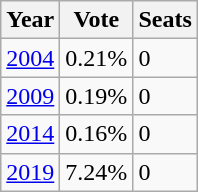<table class="wikitable">
<tr>
<th>Year</th>
<th>Vote</th>
<th>Seats</th>
</tr>
<tr>
<td><a href='#'>2004</a></td>
<td>0.21%</td>
<td>0</td>
</tr>
<tr>
<td><a href='#'>2009</a></td>
<td>0.19%</td>
<td>0</td>
</tr>
<tr>
<td><a href='#'>2014</a></td>
<td>0.16%</td>
<td>0</td>
</tr>
<tr>
<td><a href='#'>2019</a></td>
<td>7.24% </td>
<td>0</td>
</tr>
</table>
